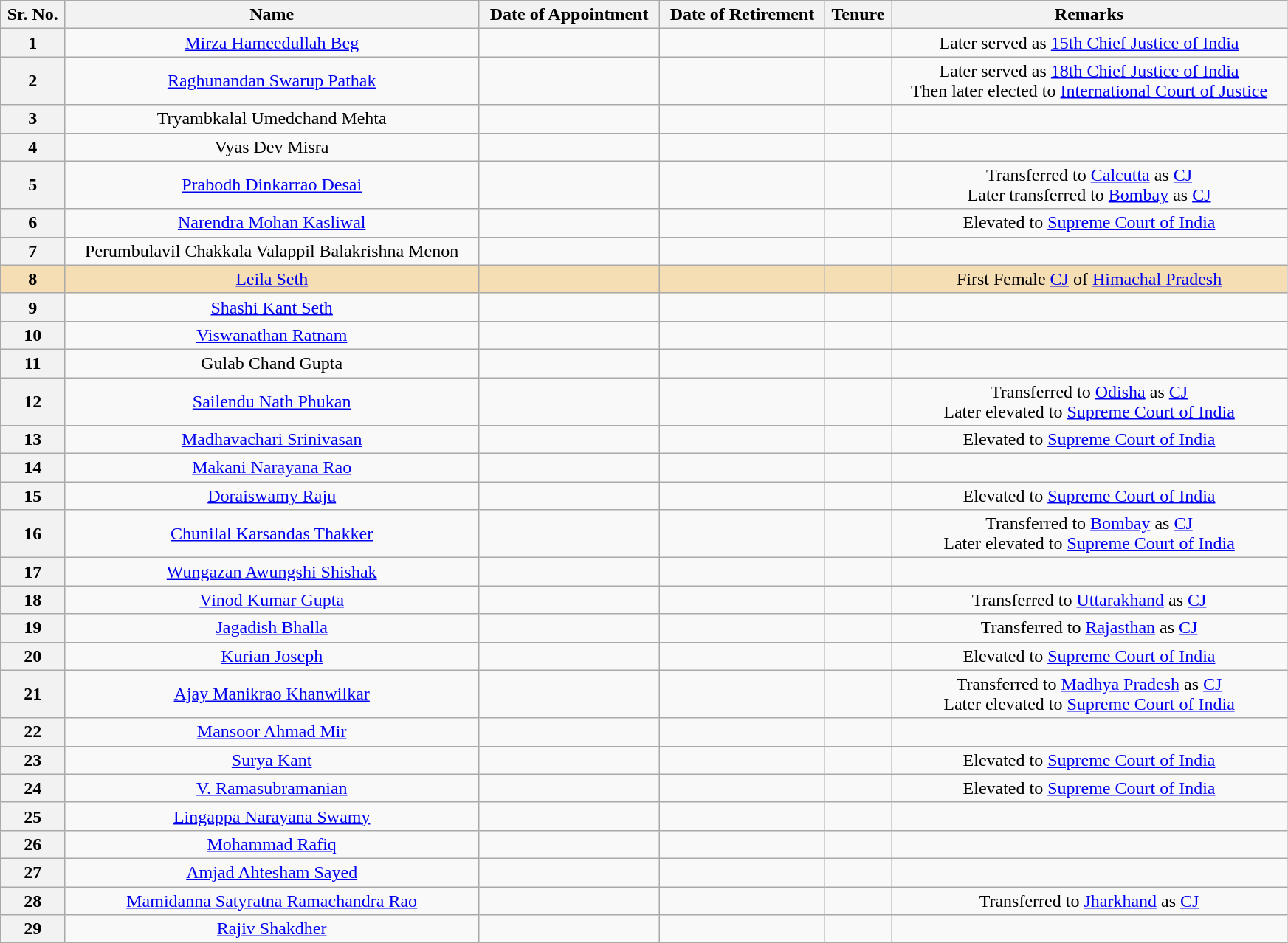<table class="wikitable sortable" style="text-align:center" width="92%">
<tr>
<th>Sr. No.</th>
<th>Name</th>
<th>Date of Appointment</th>
<th>Date of Retirement</th>
<th>Tenure</th>
<th>Remarks</th>
</tr>
<tr>
<th>1</th>
<td><a href='#'>Mirza Hameedullah Beg</a></td>
<td></td>
<td></td>
<td></td>
<td>Later served as <a href='#'>15th Chief Justice of India</a></td>
</tr>
<tr>
<th>2</th>
<td><a href='#'>Raghunandan Swarup Pathak</a></td>
<td></td>
<td></td>
<td></td>
<td>Later served as <a href='#'>18th Chief Justice of India</a> <br> Then later elected to <a href='#'>International Court of Justice</a></td>
</tr>
<tr>
<th>3</th>
<td>Tryambkalal Umedchand Mehta</td>
<td></td>
<td></td>
<td></td>
<td></td>
</tr>
<tr>
<th>4</th>
<td>Vyas Dev Misra</td>
<td></td>
<td></td>
<td></td>
<td></td>
</tr>
<tr>
<th>5</th>
<td><a href='#'>Prabodh Dinkarrao Desai</a></td>
<td></td>
<td></td>
<td></td>
<td>Transferred to <a href='#'>Calcutta</a> as <a href='#'>CJ</a> <br> Later transferred to <a href='#'>Bombay</a> as <a href='#'>CJ</a></td>
</tr>
<tr>
<th>6</th>
<td><a href='#'>Narendra Mohan Kasliwal</a></td>
<td></td>
<td></td>
<td></td>
<td>Elevated to <a href='#'>Supreme Court of India</a></td>
</tr>
<tr>
<th>7</th>
<td>Perumbulavil Chakkala Valappil Balakrishna Menon</td>
<td></td>
<td></td>
<td></td>
<td></td>
</tr>
<tr>
<th style="background:wheat;">8</th>
<td style="background:wheat;"><a href='#'>Leila Seth</a></td>
<td style="background:wheat;"></td>
<td style="background:wheat;"></td>
<td style="background:wheat;"></td>
<td style="background:wheat;">First Female <a href='#'>CJ</a> of <a href='#'>Himachal Pradesh</a></td>
</tr>
<tr>
<th>9</th>
<td><a href='#'>Shashi Kant Seth</a></td>
<td></td>
<td></td>
<td></td>
<td></td>
</tr>
<tr>
<th>10</th>
<td><a href='#'>Viswanathan Ratnam</a></td>
<td></td>
<td></td>
<td></td>
<td></td>
</tr>
<tr>
<th>11</th>
<td>Gulab Chand Gupta</td>
<td></td>
<td></td>
<td></td>
<td></td>
</tr>
<tr>
<th>12</th>
<td><a href='#'>Sailendu Nath Phukan</a></td>
<td></td>
<td></td>
<td></td>
<td>Transferred to <a href='#'>Odisha</a> as <a href='#'>CJ</a> <br> Later elevated to <a href='#'>Supreme Court of India</a></td>
</tr>
<tr>
<th>13</th>
<td><a href='#'>Madhavachari Srinivasan</a></td>
<td></td>
<td></td>
<td></td>
<td>Elevated to <a href='#'>Supreme Court of India</a></td>
</tr>
<tr>
<th>14</th>
<td><a href='#'>Makani Narayana Rao</a></td>
<td></td>
<td></td>
<td></td>
<td></td>
</tr>
<tr>
<th>15</th>
<td><a href='#'>Doraiswamy Raju</a></td>
<td></td>
<td></td>
<td></td>
<td>Elevated to <a href='#'>Supreme Court of India</a></td>
</tr>
<tr>
<th>16</th>
<td><a href='#'>Chunilal Karsandas Thakker</a></td>
<td></td>
<td></td>
<td></td>
<td>Transferred to <a href='#'>Bombay</a> as <a href='#'>CJ</a> <br> Later elevated to <a href='#'>Supreme Court of India</a></td>
</tr>
<tr>
<th>17</th>
<td><a href='#'>Wungazan Awungshi Shishak</a></td>
<td></td>
<td></td>
<td></td>
<td></td>
</tr>
<tr>
<th>18</th>
<td><a href='#'>Vinod Kumar Gupta</a></td>
<td></td>
<td></td>
<td></td>
<td>Transferred to <a href='#'>Uttarakhand</a> as <a href='#'>CJ</a></td>
</tr>
<tr>
<th>19</th>
<td><a href='#'>Jagadish Bhalla</a></td>
<td></td>
<td></td>
<td></td>
<td>Transferred to <a href='#'>Rajasthan</a> as <a href='#'>CJ</a></td>
</tr>
<tr>
<th>20</th>
<td><a href='#'>Kurian Joseph</a></td>
<td></td>
<td></td>
<td></td>
<td>Elevated to <a href='#'>Supreme Court of India</a></td>
</tr>
<tr>
<th>21</th>
<td><a href='#'>Ajay Manikrao Khanwilkar</a></td>
<td></td>
<td></td>
<td></td>
<td>Transferred to <a href='#'>Madhya Pradesh</a> as <a href='#'>CJ</a> <br> Later elevated to <a href='#'>Supreme Court of India</a></td>
</tr>
<tr>
<th>22</th>
<td><a href='#'>Mansoor Ahmad Mir</a></td>
<td></td>
<td></td>
<td></td>
<td></td>
</tr>
<tr>
<th>23</th>
<td><a href='#'>Surya Kant</a></td>
<td></td>
<td></td>
<td></td>
<td>Elevated to <a href='#'>Supreme Court of India</a></td>
</tr>
<tr>
<th>24</th>
<td><a href='#'>V. Ramasubramanian</a></td>
<td></td>
<td></td>
<td></td>
<td>Elevated to <a href='#'>Supreme Court of India</a></td>
</tr>
<tr>
<th>25</th>
<td><a href='#'>Lingappa Narayana Swamy</a></td>
<td></td>
<td></td>
<td></td>
<td></td>
</tr>
<tr>
<th>26</th>
<td><a href='#'>Mohammad Rafiq</a></td>
<td></td>
<td></td>
<td></td>
<td></td>
</tr>
<tr>
<th>27</th>
<td><a href='#'>Amjad Ahtesham Sayed</a></td>
<td></td>
<td></td>
<td></td>
<td></td>
</tr>
<tr>
<th>28</th>
<td><a href='#'>Mamidanna Satyratna Ramachandra Rao</a></td>
<td></td>
<td></td>
<td></td>
<td>Transferred to <a href='#'>Jharkhand</a> as <a href='#'>CJ</a></td>
</tr>
<tr>
<th>29</th>
<td><a href='#'>Rajiv Shakdher</a></td>
<td></td>
<td></td>
<td></td>
<td></td>
</tr>
</table>
